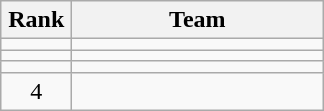<table class="wikitable" style="text-align:center;">
<tr>
<th width=40>Rank</th>
<th width=160>Team</th>
</tr>
<tr>
<td></td>
<td style="text-align:left;"></td>
</tr>
<tr>
<td></td>
<td style="text-align:left;"></td>
</tr>
<tr>
<td></td>
<td style="text-align:left;"></td>
</tr>
<tr>
<td>4</td>
<td style="text-align:left;"></td>
</tr>
</table>
